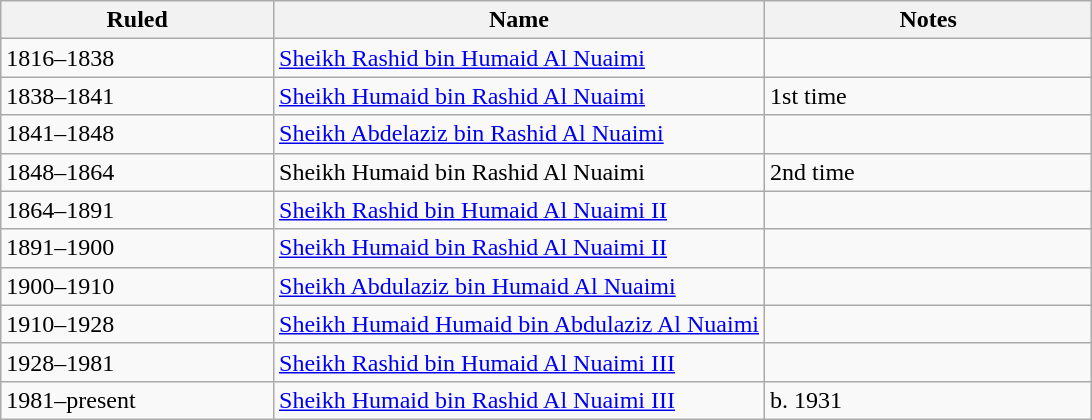<table class="wikitable sortable collapsible collapsed">
<tr>
<th width="25%">Ruled</th>
<th width="45%">Name</th>
<th width="30%">Notes</th>
</tr>
<tr>
<td>1816–1838</td>
<td><a href='#'>Sheikh Rashid bin Humaid Al Nuaimi</a></td>
<td></td>
</tr>
<tr>
<td>1838–1841</td>
<td><a href='#'>Sheikh Humaid bin Rashid Al Nuaimi</a></td>
<td>1st time</td>
</tr>
<tr>
<td>1841–1848</td>
<td><a href='#'>Sheikh Abdelaziz bin Rashid Al Nuaimi</a></td>
<td></td>
</tr>
<tr>
<td>1848–1864</td>
<td>Sheikh Humaid bin Rashid Al Nuaimi</td>
<td>2nd time</td>
</tr>
<tr>
<td>1864–1891</td>
<td><a href='#'>Sheikh Rashid bin Humaid Al Nuaimi II</a></td>
<td></td>
</tr>
<tr>
<td>1891–1900</td>
<td><a href='#'>Sheikh Humaid bin Rashid Al Nuaimi II</a></td>
<td></td>
</tr>
<tr>
<td>1900–1910</td>
<td><a href='#'>Sheikh Abdulaziz bin Humaid Al Nuaimi</a></td>
<td></td>
</tr>
<tr>
<td>1910–1928</td>
<td><a href='#'>Sheikh Humaid Humaid bin Abdulaziz Al Nuaimi</a></td>
<td></td>
</tr>
<tr>
<td>1928–1981</td>
<td><a href='#'>Sheikh Rashid bin Humaid Al Nuaimi III</a></td>
<td></td>
</tr>
<tr>
<td>1981–present</td>
<td><a href='#'>Sheikh Humaid bin Rashid Al Nuaimi III</a></td>
<td>b. 1931</td>
</tr>
</table>
